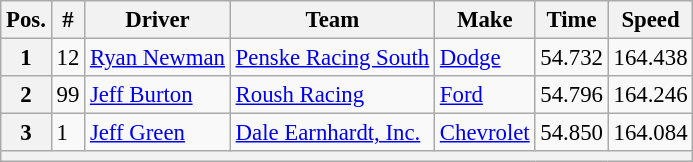<table class="wikitable" style="font-size:95%">
<tr>
<th>Pos.</th>
<th>#</th>
<th>Driver</th>
<th>Team</th>
<th>Make</th>
<th>Time</th>
<th>Speed</th>
</tr>
<tr>
<th>1</th>
<td>12</td>
<td><a href='#'>Ryan Newman</a></td>
<td><a href='#'>Penske Racing South</a></td>
<td><a href='#'>Dodge</a></td>
<td>54.732</td>
<td>164.438</td>
</tr>
<tr>
<th>2</th>
<td>99</td>
<td><a href='#'>Jeff Burton</a></td>
<td><a href='#'>Roush Racing</a></td>
<td><a href='#'>Ford</a></td>
<td>54.796</td>
<td>164.246</td>
</tr>
<tr>
<th>3</th>
<td>1</td>
<td><a href='#'>Jeff Green</a></td>
<td><a href='#'>Dale Earnhardt, Inc.</a></td>
<td><a href='#'>Chevrolet</a></td>
<td>54.850</td>
<td>164.084</td>
</tr>
<tr>
<th colspan="7"></th>
</tr>
</table>
